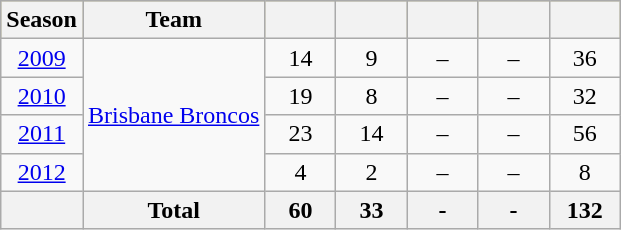<table class="wikitable" style="text-align:center;">
<tr style="background:#bdb76b;">
<th>Season</th>
<th>Team</th>
<th style="width:40px;"></th>
<th style="width:40px;"></th>
<th style="width:40px;"></th>
<th style="width:40px;"></th>
<th style="width:40px;"></th>
</tr>
<tr>
<td><a href='#'>2009</a></td>
<td rowspan="4"> <a href='#'>Brisbane Broncos</a></td>
<td>14</td>
<td>9</td>
<td>–</td>
<td>–</td>
<td>36</td>
</tr>
<tr>
<td><a href='#'>2010</a></td>
<td>19</td>
<td>8</td>
<td>–</td>
<td>–</td>
<td>32</td>
</tr>
<tr>
<td><a href='#'>2011</a></td>
<td>23</td>
<td>14</td>
<td>–</td>
<td>–</td>
<td>56</td>
</tr>
<tr>
<td><a href='#'>2012</a></td>
<td>4</td>
<td>2</td>
<td>–</td>
<td>–</td>
<td>8</td>
</tr>
<tr>
<th></th>
<th><strong>Total</strong></th>
<th><strong>60</strong></th>
<th><strong>33</strong></th>
<th><strong>-</strong></th>
<th><strong>-</strong></th>
<th><strong>132</strong></th>
</tr>
</table>
